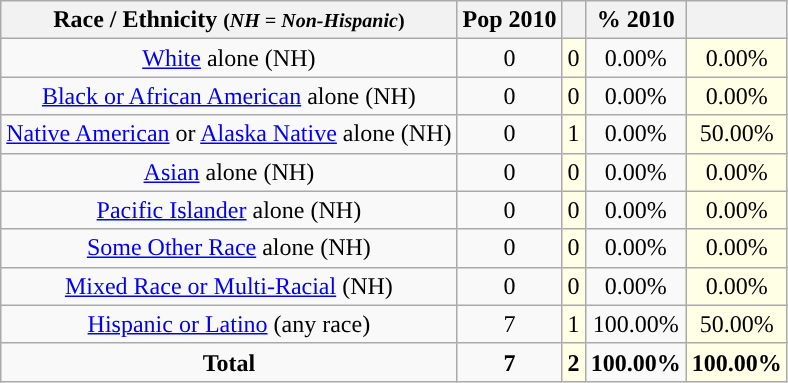<table class="wikitable" style="text-align:center;">
<tr>
<th>Race / Ethnicity <small>(<em>NH = Non-Hispanic</em>)</small></th>
<th>Pop 2010</th>
<th></th>
<th>% 2010</th>
<th></th>
</tr>
<tr>
<td><a href='#'>White</a> alone (NH)</td>
<td>0</td>
<td style='background: #ffffe6;'>0</td>
<td>0.00%</td>
<td style='background: #ffffe6;'>0.00%</td>
</tr>
<tr>
<td><a href='#'>Black or African American</a> alone (NH)</td>
<td>0</td>
<td style='background: #ffffe6;'>0</td>
<td>0.00%</td>
<td style='background: #ffffe6;'>0.00%</td>
</tr>
<tr>
<td><a href='#'>Native American</a> or <a href='#'>Alaska Native</a> alone (NH)</td>
<td>0</td>
<td style='background: #ffffe6;'>1</td>
<td>0.00%</td>
<td style='background: #ffffe6;'>50.00%</td>
</tr>
<tr>
<td><a href='#'>Asian</a> alone (NH)</td>
<td>0</td>
<td style='background: #ffffe6;'>0</td>
<td>0.00%</td>
<td style='background: #ffffe6;'>0.00%</td>
</tr>
<tr>
<td><a href='#'>Pacific Islander</a> alone (NH)</td>
<td>0</td>
<td style='background: #ffffe6;'>0</td>
<td>0.00%</td>
<td style='background: #ffffe6;'>0.00%</td>
</tr>
<tr>
<td><a href='#'>Some Other Race</a> alone (NH)</td>
<td>0</td>
<td style='background: #ffffe6;'>0</td>
<td>0.00%</td>
<td style='background: #ffffe6;'>0.00%</td>
</tr>
<tr>
<td><a href='#'>Mixed Race or Multi-Racial</a> (NH)</td>
<td>0</td>
<td style='background: #ffffe6;'>0</td>
<td>0.00%</td>
<td style='background: #ffffe6;'>0.00%</td>
</tr>
<tr>
<td><a href='#'>Hispanic or Latino</a> (any race)</td>
<td>7</td>
<td style='background: #ffffe6;'>1</td>
<td>100.00%</td>
<td style='background: #ffffe6;'>50.00%</td>
</tr>
<tr>
<td><strong>Total</strong></td>
<td><strong>7</strong></td>
<td style='background: #ffffe6;'><strong>2</strong></td>
<td><strong>100.00%</strong></td>
<td style='background: #ffffe6;'><strong>100.00%</strong></td>
</tr>
</table>
